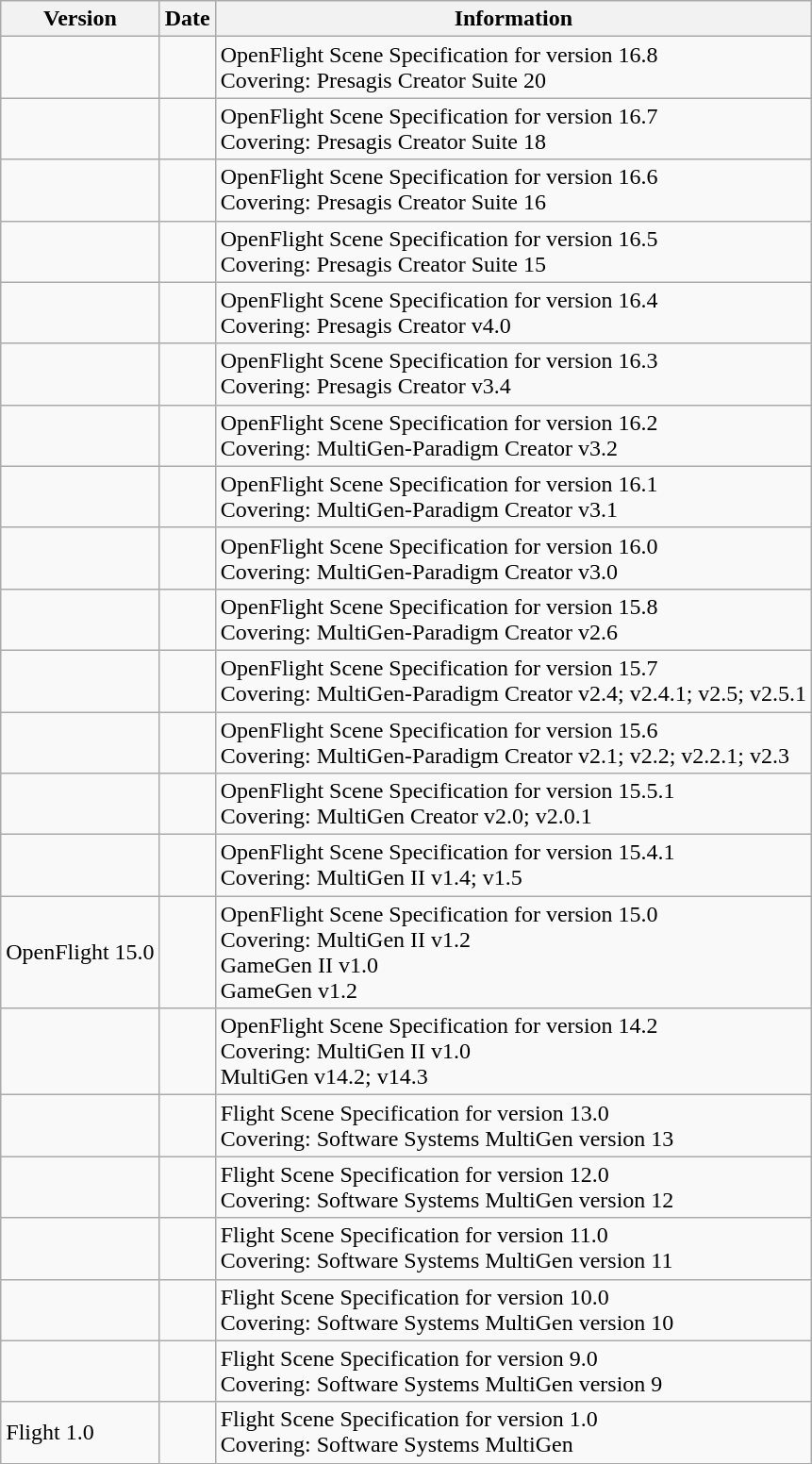<table class="wikitable">
<tr>
<th>Version</th>
<th>Date</th>
<th>Information</th>
</tr>
<tr>
<td></td>
<td></td>
<td>OpenFlight Scene Specification for version 16.8<br>Covering: Presagis Creator Suite 20</td>
</tr>
<tr>
<td></td>
<td></td>
<td>OpenFlight Scene Specification for version 16.7<br>Covering: Presagis Creator Suite 18</td>
</tr>
<tr>
<td></td>
<td></td>
<td>OpenFlight Scene Specification for version 16.6<br>Covering: Presagis Creator Suite 16</td>
</tr>
<tr>
<td></td>
<td></td>
<td>OpenFlight Scene Specification for version 16.5<br>Covering: Presagis Creator Suite 15</td>
</tr>
<tr>
<td></td>
<td></td>
<td>OpenFlight Scene Specification for version 16.4<br>Covering: Presagis Creator v4.0</td>
</tr>
<tr>
<td></td>
<td></td>
<td>OpenFlight Scene Specification for version 16.3<br>Covering: Presagis Creator v3.4</td>
</tr>
<tr>
<td></td>
<td></td>
<td>OpenFlight Scene Specification for version 16.2<br>Covering: MultiGen-Paradigm Creator v3.2</td>
</tr>
<tr>
<td></td>
<td></td>
<td>OpenFlight Scene Specification for version 16.1<br>Covering: MultiGen-Paradigm Creator v3.1</td>
</tr>
<tr>
<td></td>
<td></td>
<td>OpenFlight Scene Specification for version 16.0<br>Covering: MultiGen-Paradigm Creator v3.0</td>
</tr>
<tr>
<td></td>
<td></td>
<td>OpenFlight Scene Specification for version 15.8<br>Covering: MultiGen-Paradigm Creator v2.6</td>
</tr>
<tr>
<td></td>
<td></td>
<td>OpenFlight Scene Specification for version 15.7<br>Covering: MultiGen-Paradigm Creator v2.4; v2.4.1; v2.5; v2.5.1</td>
</tr>
<tr>
<td></td>
<td></td>
<td>OpenFlight Scene Specification for version 15.6<br>Covering: MultiGen-Paradigm Creator v2.1; v2.2; v2.2.1; v2.3</td>
</tr>
<tr>
<td></td>
<td></td>
<td>OpenFlight Scene Specification for version 15.5.1<br>Covering: MultiGen Creator v2.0; v2.0.1</td>
</tr>
<tr>
<td></td>
<td></td>
<td>OpenFlight Scene Specification for version 15.4.1<br>Covering: MultiGen II v1.4; v1.5</td>
</tr>
<tr>
<td>OpenFlight 15.0</td>
<td></td>
<td>OpenFlight Scene Specification for version 15.0<br>Covering: MultiGen II v1.2<br>
GameGen II v1.0<br>
GameGen v1.2<br></td>
</tr>
<tr>
<td></td>
<td></td>
<td>OpenFlight Scene Specification for version 14.2<br>Covering: MultiGen II v1.0<br>
MultiGen v14.2; v14.3<br></td>
</tr>
<tr>
<td></td>
<td></td>
<td>Flight Scene Specification for version 13.0<br>Covering: Software Systems MultiGen version 13</td>
</tr>
<tr>
<td></td>
<td></td>
<td>Flight Scene Specification for version 12.0<br>Covering: Software Systems MultiGen version 12</td>
</tr>
<tr>
<td></td>
<td></td>
<td>Flight Scene Specification for version 11.0<br>Covering: Software Systems MultiGen version 11</td>
</tr>
<tr>
<td></td>
<td></td>
<td>Flight Scene Specification for version 10.0<br>Covering: Software Systems MultiGen version 10</td>
</tr>
<tr>
<td></td>
<td></td>
<td>Flight Scene Specification for version 9.0<br>Covering: Software Systems MultiGen version 9</td>
</tr>
<tr>
<td>Flight 1.0</td>
<td></td>
<td>Flight Scene Specification for version 1.0<br>Covering: Software Systems MultiGen</td>
</tr>
</table>
